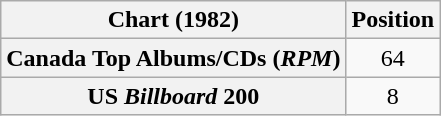<table class="wikitable plainrowheaders" style="text-align:center">
<tr>
<th scope="col">Chart (1982)</th>
<th scope="col">Position</th>
</tr>
<tr>
<th scope="row">Canada Top Albums/CDs (<em>RPM</em>)</th>
<td>64</td>
</tr>
<tr>
<th scope="row">US <em>Billboard</em> 200</th>
<td>8</td>
</tr>
</table>
